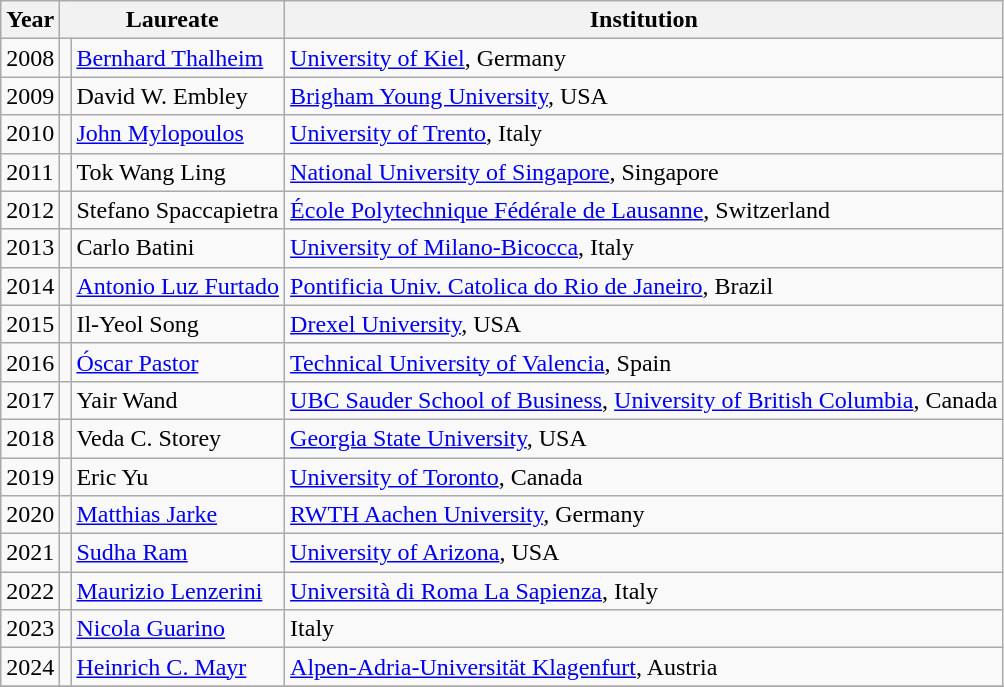<table class="wikitable">
<tr>
<th>Year</th>
<th colspan=2>Laureate</th>
<th>Institution</th>
</tr>
<tr>
<td>2008</td>
<td></td>
<td><a href='#'>Bernhard Thalheim</a></td>
<td><a href='#'>University of Kiel</a>, Germany</td>
</tr>
<tr>
<td>2009</td>
<td></td>
<td>David W. Embley</td>
<td><a href='#'>Brigham Young University</a>, USA</td>
</tr>
<tr>
<td>2010</td>
<td></td>
<td><a href='#'>John Mylopoulos</a></td>
<td><a href='#'>University of Trento</a>, Italy</td>
</tr>
<tr>
<td>2011</td>
<td></td>
<td>Tok Wang Ling</td>
<td><a href='#'>National University of Singapore</a>, Singapore</td>
</tr>
<tr>
<td>2012</td>
<td></td>
<td>Stefano Spaccapietra</td>
<td><a href='#'>École Polytechnique Fédérale de Lausanne</a>, Switzerland</td>
</tr>
<tr>
<td>2013</td>
<td></td>
<td>Carlo Batini</td>
<td><a href='#'>University of Milano-Bicocca</a>, Italy</td>
</tr>
<tr>
<td>2014</td>
<td></td>
<td><a href='#'>Antonio Luz Furtado</a></td>
<td><a href='#'>Pontificia Univ. Catolica do Rio de Janeiro</a>, Brazil</td>
</tr>
<tr>
<td>2015</td>
<td></td>
<td>Il-Yeol Song</td>
<td><a href='#'>Drexel University</a>, USA</td>
</tr>
<tr>
<td>2016</td>
<td></td>
<td><a href='#'>Óscar Pastor</a></td>
<td><a href='#'>Technical University of Valencia</a>, Spain</td>
</tr>
<tr>
<td>2017</td>
<td></td>
<td>Yair Wand</td>
<td><a href='#'>UBC Sauder School of Business</a>, <a href='#'>University of British Columbia</a>, Canada</td>
</tr>
<tr>
<td>2018</td>
<td></td>
<td>Veda C. Storey</td>
<td><a href='#'>Georgia State University</a>, USA</td>
</tr>
<tr>
<td>2019</td>
<td></td>
<td>Eric Yu</td>
<td><a href='#'>University of Toronto</a>, Canada</td>
</tr>
<tr>
<td>2020</td>
<td></td>
<td><a href='#'>Matthias Jarke</a></td>
<td><a href='#'>RWTH Aachen University</a>, Germany</td>
</tr>
<tr>
<td>2021</td>
<td></td>
<td><a href='#'>Sudha Ram</a></td>
<td><a href='#'>University of Arizona</a>, USA</td>
</tr>
<tr>
<td>2022</td>
<td></td>
<td><a href='#'>Maurizio Lenzerini</a></td>
<td><a href='#'>Università di Roma La Sapienza</a>, Italy</td>
</tr>
<tr>
<td>2023</td>
<td></td>
<td><a href='#'>Nicola Guarino</a></td>
<td>Italy</td>
</tr>
<tr>
<td>2024</td>
<td></td>
<td><a href='#'>Heinrich C. Mayr</a></td>
<td><a href='#'>Alpen-Adria-Universität Klagenfurt</a>, Austria</td>
</tr>
<tr>
</tr>
</table>
